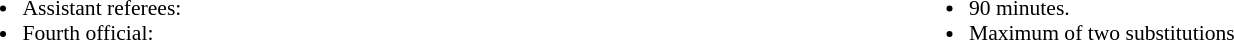<table style="width:100%; font-size:90%">
<tr>
<td style="width:50%; vertical-align:top"><br><ul><li>Assistant referees:</li><li>Fourth official:</li></ul></td>
<td style="width:50%; vertical-align:top"><br><ul><li>90 minutes.</li><li>Maximum of two substitutions</li></ul></td>
</tr>
</table>
